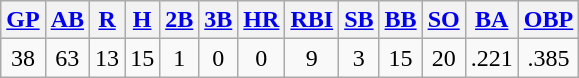<table class="wikitable">
<tr>
<th><a href='#'>GP</a></th>
<th><a href='#'>AB</a></th>
<th><a href='#'>R</a></th>
<th><a href='#'>H</a></th>
<th><a href='#'>2B</a></th>
<th><a href='#'>3B</a></th>
<th><a href='#'>HR</a></th>
<th><a href='#'>RBI</a></th>
<th><a href='#'>SB</a></th>
<th><a href='#'>BB</a></th>
<th><a href='#'>SO</a></th>
<th><a href='#'>BA</a></th>
<th><a href='#'>OBP</a></th>
</tr>
<tr align=center>
<td>38</td>
<td>63</td>
<td>13</td>
<td>15</td>
<td>1</td>
<td>0</td>
<td>0</td>
<td>9</td>
<td>3</td>
<td>15</td>
<td>20</td>
<td>.221</td>
<td>.385</td>
</tr>
</table>
